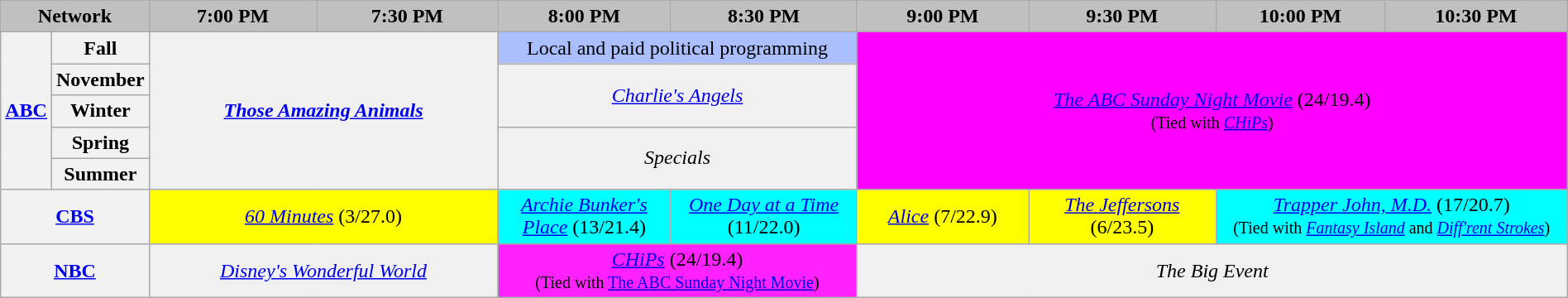<table class="wikitable plainrowheaders" style="width:100%; margin:auto; text-align:center;">
<tr>
<th colspan="2" style="background-color:#C0C0C0;text-align:center">Network</th>
<th width="12%" style="background-color:#C0C0C0;text-align:center">7:00 PM</th>
<th width="13%" style="background-color:#C0C0C0;text-align:center">7:30 PM</th>
<th width="12%" style="background-color:#C0C0C0;text-align:center">8:00 PM</th>
<th width="13%" style="background-color:#C0C0C0;text-align:center">8:30 PM</th>
<th width="12%" style="background-color:#C0C0C0;text-align:center">9:00 PM</th>
<th width="13%" style="background-color:#C0C0C0;text-align:center">9:30 PM</th>
<th width="12%" style="background-color:#C0C0C0;text-align:center">10:00 PM</th>
<th width="13%" style="background-color:#C0C0C0;text-align:center">10:30 PM</th>
</tr>
<tr>
<th rowspan="5" bgcolor="#C0C0C0"><a href='#'>ABC</a></th>
<th>Fall</th>
<td colspan="2" rowspan="5" bgcolor="#F0F0F0"><strong><em><a href='#'>Those Amazing Animals</a></em></strong></td>
<td bgcolor="#abbfff" colspan="2">Local and paid political programming</td>
<td colspan="4" rowspan="5" bgcolor="#FF00FF"><em><a href='#'>The ABC Sunday Night Movie</a></em> (24/19.4)<br><small>(Tied with <em><a href='#'>CHiPs</a></em>)</small></td>
</tr>
<tr>
<th>November</th>
<td bgcolor="#F0F0F0" colspan="2" rowspan="2"><em><a href='#'>Charlie's Angels</a></em></td>
</tr>
<tr>
<th>Winter</th>
</tr>
<tr>
<th>Spring</th>
<td bgcolor="#F0F0F0" colspan="2" rowspan="2"><em>Specials</em></td>
</tr>
<tr>
<th>Summer</th>
</tr>
<tr>
<th bgcolor="#C0C0C0" colspan="2"><a href='#'>CBS</a></th>
<td bgcolor="#FFFF00" colspan="2"><em><a href='#'>60 Minutes</a></em> (3/27.0)</td>
<td bgcolor="#00FFFF"><em><a href='#'>Archie Bunker's Place</a></em> (13/21.4)</td>
<td bgcolor="#00FFFF"><em><a href='#'>One Day at a Time</a></em> (11/22.0)</td>
<td bgcolor="#FFFF00"><em><a href='#'>Alice</a></em> (7/22.9)</td>
<td bgcolor="#FFFF00"><em><a href='#'>The Jeffersons</a></em> (6/23.5)</td>
<td bgcolor="#00FFFF" colspan="2"><em><a href='#'>Trapper John, M.D.</a></em> (17/20.7)<br><small>(Tied with <em><a href='#'>Fantasy Island</a></em> and <em><a href='#'>Diff'rent Strokes</a></em>)</small></td>
</tr>
<tr>
<th bgcolor="#C0C0C0" colspan="2"><a href='#'>NBC</a></th>
<td bgcolor="#F0F0F0" colspan="2"><em><a href='#'>Disney's Wonderful World</a></em></td>
<td bgcolor="#FF22FF" colspan="2"><em><a href='#'>CHiPs</a></em> (24/19.4)<br><small>(Tied with <a href='#'>The ABC Sunday Night Movie</a>)</small></td>
<td bgcolor="#F0F0F0" colspan="4"><em>The Big Event</em></td>
</tr>
</table>
